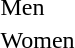<table>
<tr>
<td>Men</td>
<td></td>
<td></td>
<td></td>
</tr>
<tr>
<td>Women</td>
<td></td>
<td></td>
<td></td>
</tr>
</table>
